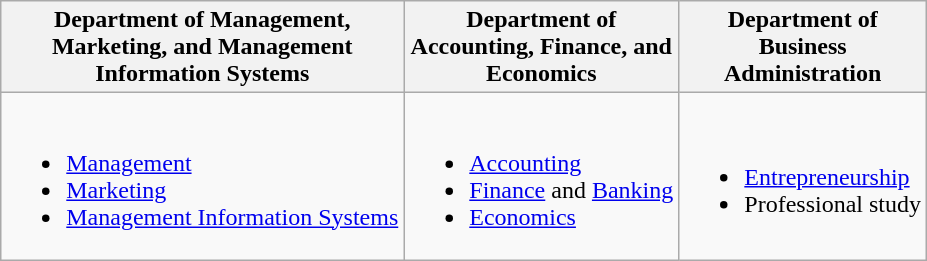<table class="wikitable">
<tr>
<th style=max-width:4em>Department of Management, Marketing, and Management Information Systems</th>
<th style=max-width:4em>Department of Accounting, Finance, and Economics</th>
<th style=max-width:4em>Department of Business Administration</th>
</tr>
<tr>
<td><br><ul><li><a href='#'>Management</a></li><li><a href='#'>Marketing</a></li><li><a href='#'>Management Information Systems</a></li></ul></td>
<td><br><ul><li><a href='#'>Accounting</a></li><li><a href='#'>Finance</a> and <a href='#'>Banking</a></li><li><a href='#'>Economics</a></li></ul></td>
<td><br><ul><li><a href='#'>Entrepreneurship</a></li><li>Professional study</li></ul></td>
</tr>
</table>
